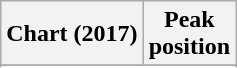<table class="wikitable sortable plainrowheaders" style="text-align:center">
<tr>
<th scope="col">Chart (2017)</th>
<th scope="col">Peak<br> position</th>
</tr>
<tr>
</tr>
<tr>
</tr>
<tr>
</tr>
</table>
